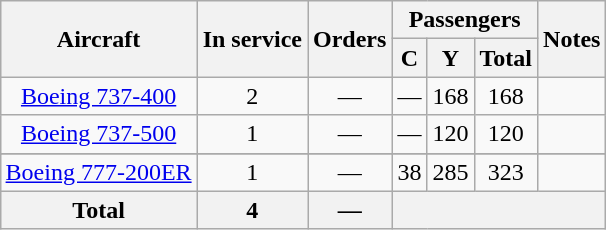<table class="wikitable" style="border-collapse:collapse;text-align:center;margin:auto;">
<tr>
<th rowspan="2">Aircraft</th>
<th rowspan="2">In service</th>
<th rowspan="2">Orders</th>
<th colspan="3">Passengers</th>
<th rowspan="2">Notes</th>
</tr>
<tr>
<th><abbr>C</abbr></th>
<th><abbr>Y</abbr></th>
<th>Total</th>
</tr>
<tr>
<td><a href='#'>Boeing 737-400</a></td>
<td>2</td>
<td>—</td>
<td>—</td>
<td>168</td>
<td>168</td>
<td></td>
</tr>
<tr>
<td><a href='#'>Boeing 737-500</a></td>
<td>1</td>
<td>—</td>
<td>—</td>
<td>120</td>
<td>120</td>
<td></td>
</tr>
<tr>
</tr>
<tr>
<td><a href='#'>Boeing 777-200ER</a></td>
<td>1</td>
<td>—</td>
<td>38</td>
<td>285</td>
<td>323</td>
<td></td>
</tr>
<tr>
<th>Total</th>
<th>4</th>
<th>—</th>
<th colspan="4"></th>
</tr>
</table>
